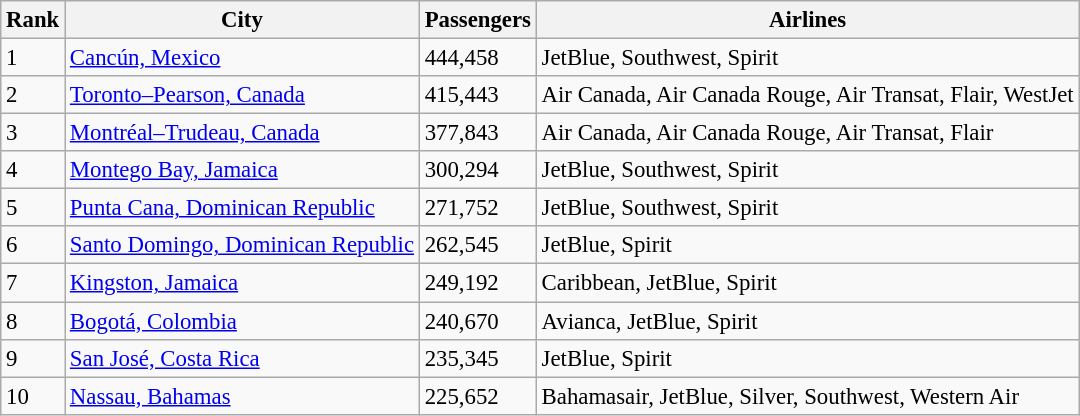<table class="wikitable sortable" style="font-size: 95%" width=align=>
<tr>
<th>Rank</th>
<th>City</th>
<th>Passengers</th>
<th>Airlines</th>
</tr>
<tr>
<td>1</td>
<td> <a href='#'>Cancún, Mexico</a></td>
<td>444,458</td>
<td>JetBlue, Southwest, Spirit</td>
</tr>
<tr>
<td>2</td>
<td> <a href='#'>Toronto–Pearson, Canada</a></td>
<td>415,443</td>
<td>Air Canada, Air Canada Rouge, Air Transat, Flair, WestJet</td>
</tr>
<tr>
<td>3</td>
<td> <a href='#'>Montréal–Trudeau, Canada</a></td>
<td>377,843</td>
<td>Air Canada, Air Canada Rouge, Air Transat, Flair</td>
</tr>
<tr>
<td>4</td>
<td> <a href='#'>Montego Bay, Jamaica</a></td>
<td>300,294</td>
<td>JetBlue, Southwest, Spirit</td>
</tr>
<tr>
<td>5</td>
<td> <a href='#'>Punta Cana, Dominican Republic</a></td>
<td>271,752</td>
<td>JetBlue, Southwest, Spirit</td>
</tr>
<tr>
<td>6</td>
<td> <a href='#'>Santo Domingo, Dominican Republic</a></td>
<td>262,545</td>
<td>JetBlue, Spirit</td>
</tr>
<tr>
<td>7</td>
<td> <a href='#'>Kingston, Jamaica</a></td>
<td>249,192</td>
<td>Caribbean, JetBlue, Spirit</td>
</tr>
<tr>
<td>8</td>
<td> <a href='#'>Bogotá, Colombia</a></td>
<td>240,670</td>
<td>Avianca, JetBlue, Spirit</td>
</tr>
<tr>
<td>9</td>
<td> <a href='#'>San José, Costa Rica</a></td>
<td>235,345</td>
<td>JetBlue, Spirit</td>
</tr>
<tr>
<td>10</td>
<td> <a href='#'>Nassau, Bahamas</a></td>
<td>225,652</td>
<td>Bahamasair, JetBlue, Silver, Southwest, Western Air</td>
</tr>
</table>
